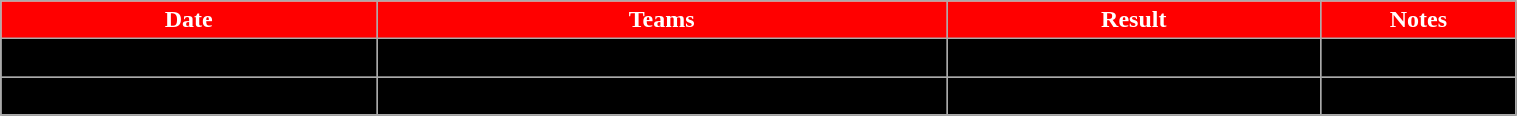<table class="wikitable" width="80%">
<tr align="center">
<th style="background:red;color:#FFFFFF;">Date</th>
<th style="background:red;color:#FFFFFF;">Teams</th>
<th style="background:red;color:#FFFFFF;">Result</th>
<th style="background:red;color:#FFFFFF;">Notes</th>
</tr>
<tr align="center" bgcolor=" ">
<td>September 2</td>
<td>Sweden vs. Finland</td>
<td>Sweden, 3-1</td>
<td></td>
</tr>
<tr align="center" bgcolor=" ">
<td>September 3</td>
<td>Sweden vs. Finland</td>
<td>Sweden, 4-2</td>
<td></td>
</tr>
<tr align="center" bgcolor=" ">
</tr>
</table>
